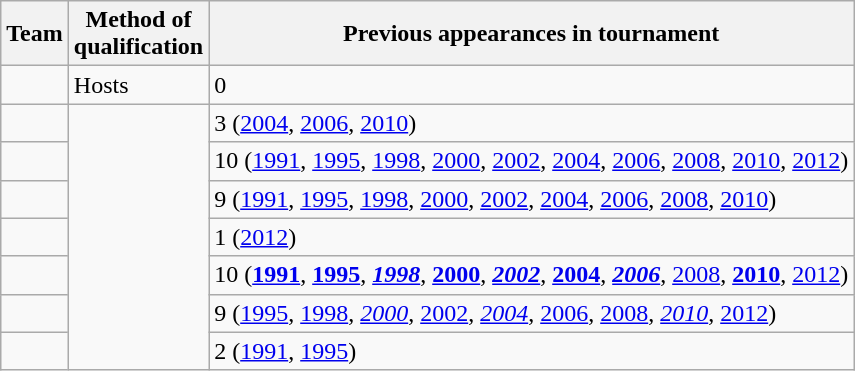<table class="wikitable sortable" style="text-align:left;">
<tr>
<th>Team</th>
<th>Method of<br>qualification</th>
<th>Previous appearances in tournament</th>
</tr>
<tr>
<td></td>
<td>Hosts</td>
<td>0</td>
</tr>
<tr>
<td></td>
<td rowspan=11></td>
<td>3 (<a href='#'>2004</a>, <a href='#'>2006</a>, <a href='#'>2010</a>)</td>
</tr>
<tr>
<td></td>
<td>10 (<a href='#'>1991</a>, <a href='#'>1995</a>, <a href='#'>1998</a>, <a href='#'>2000</a>, <a href='#'>2002</a>, <a href='#'>2004</a>, <a href='#'>2006</a>, <a href='#'>2008</a>, <a href='#'>2010</a>, <a href='#'>2012</a>)</td>
</tr>
<tr>
<td></td>
<td>9 (<a href='#'>1991</a>, <a href='#'>1995</a>, <a href='#'>1998</a>, <a href='#'>2000</a>, <a href='#'>2002</a>, <a href='#'>2004</a>, <a href='#'>2006</a>, <a href='#'>2008</a>, <a href='#'>2010</a>)</td>
</tr>
<tr>
<td></td>
<td>1 (<a href='#'>2012</a>)</td>
</tr>
<tr>
<td></td>
<td>10 (<strong><a href='#'>1991</a></strong>, <strong><a href='#'>1995</a></strong>, <strong><em><a href='#'>1998</a></em></strong>, <strong><a href='#'>2000</a></strong>, <strong><em><a href='#'>2002</a></em></strong>, <strong><a href='#'>2004</a></strong>, <strong><em><a href='#'>2006</a></em></strong>, <a href='#'>2008</a>, <strong><a href='#'>2010</a></strong>, <a href='#'>2012</a>)</td>
</tr>
<tr>
<td></td>
<td>9 (<a href='#'>1995</a>, <a href='#'>1998</a>, <em><a href='#'>2000</a></em>, <a href='#'>2002</a>, <em><a href='#'>2004</a></em>, <a href='#'>2006</a>, <a href='#'>2008</a>, <em><a href='#'>2010</a></em>, <a href='#'>2012</a>)</td>
</tr>
<tr>
<td></td>
<td>2 (<a href='#'>1991</a>, <a href='#'>1995</a>)</td>
</tr>
</table>
